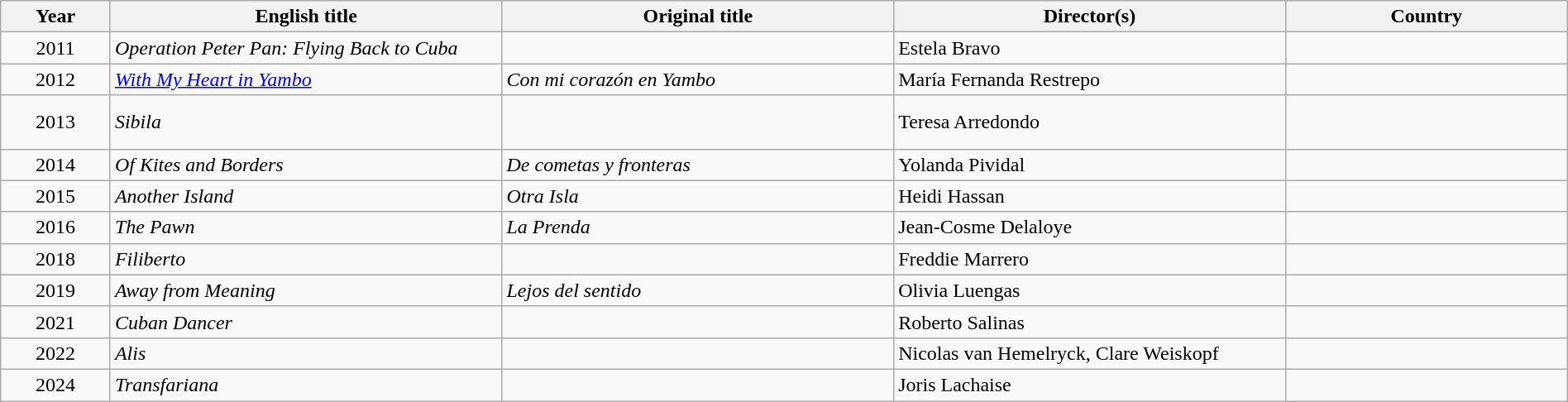<table class="sortable wikitable" width="100%" cellpadding="5">
<tr>
<th width="7%">Year</th>
<th width="25%">English title</th>
<th width="25%">Original title</th>
<th width="25%">Director(s)</th>
<th width="18%">Country</th>
</tr>
<tr>
<td style="text-align:center;">2011</td>
<td><em>Operation Peter Pan: Flying Back to Cuba</em></td>
<td></td>
<td>Estela Bravo</td>
<td></td>
</tr>
<tr>
<td style="text-align:center;">2012</td>
<td><em><a href='#'>With My Heart in Yambo</a></em></td>
<td><em>Con mi corazón en Yambo</em></td>
<td>María Fernanda Restrepo</td>
<td></td>
</tr>
<tr>
<td style="text-align:center;">2013</td>
<td><em>Sibila</em></td>
<td></td>
<td>Teresa Arredondo</td>
<td><br><br></td>
</tr>
<tr>
<td style="text-align:center;">2014</td>
<td><em>Of Kites and Borders</em></td>
<td><em>De cometas y fronteras</em></td>
<td>Yolanda Pividal</td>
<td><br></td>
</tr>
<tr>
<td style="text-align:center;">2015</td>
<td><em>Another Island</em></td>
<td><em>Otra Isla</em></td>
<td>Heidi Hassan</td>
<td><br></td>
</tr>
<tr>
<td style="text-align:center;">2016</td>
<td><em>The Pawn</em></td>
<td><em>La Prenda</em></td>
<td>Jean-Cosme Delaloye</td>
<td><br></td>
</tr>
<tr>
<td style="text-align:center;">2018</td>
<td><em>Filiberto</em></td>
<td></td>
<td>Freddie Marrero</td>
<td><br></td>
</tr>
<tr>
<td style="text-align:center;">2019</td>
<td><em>Away from Meaning</em></td>
<td><em>Lejos del sentido</em></td>
<td>Olivia Luengas</td>
<td></td>
</tr>
<tr>
<td style="text-align:center;">2021</td>
<td><em>Cuban Dancer</em></td>
<td></td>
<td>Roberto Salinas</td>
<td></td>
</tr>
<tr>
<td style="text-align:center;">2022</td>
<td><em>Alis</em></td>
<td></td>
<td>Nicolas van Hemelryck, Clare Weiskopf</td>
<td></td>
</tr>
<tr>
<td style="text-align:center;">2024</td>
<td><em>Transfariana</em></td>
<td></td>
<td>Joris Lachaise</td>
<td><br></td>
</tr>
</table>
